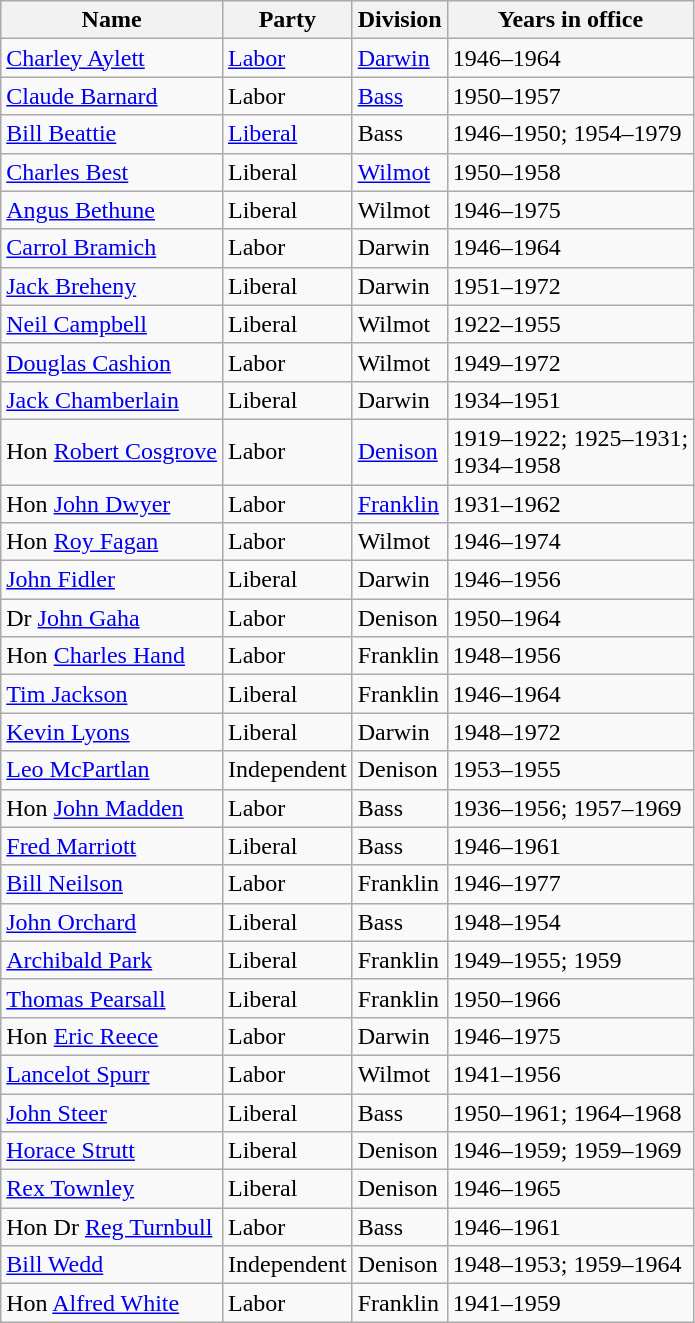<table class="wikitable sortable">
<tr>
<th><strong>Name</strong></th>
<th><strong>Party</strong></th>
<th><strong>Division</strong></th>
<th><strong>Years in office</strong></th>
</tr>
<tr>
<td><a href='#'>Charley Aylett</a></td>
<td><a href='#'>Labor</a></td>
<td><a href='#'>Darwin</a></td>
<td>1946–1964</td>
</tr>
<tr>
<td><a href='#'>Claude Barnard</a></td>
<td>Labor</td>
<td><a href='#'>Bass</a></td>
<td>1950–1957</td>
</tr>
<tr>
<td><a href='#'>Bill Beattie</a></td>
<td><a href='#'>Liberal</a></td>
<td>Bass</td>
<td>1946–1950; 1954–1979</td>
</tr>
<tr>
<td><a href='#'>Charles Best</a></td>
<td>Liberal</td>
<td><a href='#'>Wilmot</a></td>
<td>1950–1958</td>
</tr>
<tr>
<td><a href='#'>Angus Bethune</a></td>
<td>Liberal</td>
<td>Wilmot</td>
<td>1946–1975</td>
</tr>
<tr>
<td><a href='#'>Carrol Bramich</a></td>
<td>Labor</td>
<td>Darwin</td>
<td>1946–1964</td>
</tr>
<tr>
<td><a href='#'>Jack Breheny</a></td>
<td>Liberal</td>
<td>Darwin</td>
<td>1951–1972</td>
</tr>
<tr>
<td><a href='#'>Neil Campbell</a></td>
<td>Liberal</td>
<td>Wilmot</td>
<td>1922–1955</td>
</tr>
<tr>
<td><a href='#'>Douglas Cashion</a></td>
<td>Labor</td>
<td>Wilmot</td>
<td>1949–1972</td>
</tr>
<tr>
<td><a href='#'>Jack Chamberlain</a></td>
<td>Liberal</td>
<td>Darwin</td>
<td>1934–1951</td>
</tr>
<tr>
<td>Hon <a href='#'>Robert Cosgrove</a></td>
<td>Labor</td>
<td><a href='#'>Denison</a></td>
<td>1919–1922; 1925–1931;<br>1934–1958</td>
</tr>
<tr>
<td>Hon <a href='#'>John Dwyer</a></td>
<td>Labor</td>
<td><a href='#'>Franklin</a></td>
<td>1931–1962</td>
</tr>
<tr>
<td>Hon <a href='#'>Roy Fagan</a></td>
<td>Labor</td>
<td>Wilmot</td>
<td>1946–1974</td>
</tr>
<tr>
<td><a href='#'>John Fidler</a></td>
<td>Liberal</td>
<td>Darwin</td>
<td>1946–1956</td>
</tr>
<tr>
<td>Dr <a href='#'>John Gaha</a></td>
<td>Labor</td>
<td>Denison</td>
<td>1950–1964</td>
</tr>
<tr>
<td>Hon <a href='#'>Charles Hand</a></td>
<td>Labor</td>
<td>Franklin</td>
<td>1948–1956</td>
</tr>
<tr>
<td><a href='#'>Tim Jackson</a></td>
<td>Liberal</td>
<td>Franklin</td>
<td>1946–1964</td>
</tr>
<tr>
<td><a href='#'>Kevin Lyons</a></td>
<td>Liberal</td>
<td>Darwin</td>
<td>1948–1972</td>
</tr>
<tr>
<td><a href='#'>Leo McPartlan</a></td>
<td>Independent</td>
<td>Denison</td>
<td>1953–1955</td>
</tr>
<tr>
<td>Hon <a href='#'>John Madden</a></td>
<td>Labor</td>
<td>Bass</td>
<td>1936–1956; 1957–1969</td>
</tr>
<tr>
<td><a href='#'>Fred Marriott</a></td>
<td>Liberal</td>
<td>Bass</td>
<td>1946–1961</td>
</tr>
<tr>
<td><a href='#'>Bill Neilson</a></td>
<td>Labor</td>
<td>Franklin</td>
<td>1946–1977</td>
</tr>
<tr>
<td><a href='#'>John Orchard</a></td>
<td>Liberal</td>
<td>Bass</td>
<td>1948–1954</td>
</tr>
<tr>
<td><a href='#'>Archibald Park</a></td>
<td>Liberal</td>
<td>Franklin</td>
<td>1949–1955; 1959</td>
</tr>
<tr>
<td><a href='#'>Thomas Pearsall</a></td>
<td>Liberal</td>
<td>Franklin</td>
<td>1950–1966</td>
</tr>
<tr>
<td>Hon <a href='#'>Eric Reece</a></td>
<td>Labor</td>
<td>Darwin</td>
<td>1946–1975</td>
</tr>
<tr>
<td><a href='#'>Lancelot Spurr</a></td>
<td>Labor</td>
<td>Wilmot</td>
<td>1941–1956</td>
</tr>
<tr>
<td><a href='#'>John Steer</a></td>
<td>Liberal</td>
<td>Bass</td>
<td>1950–1961; 1964–1968</td>
</tr>
<tr>
<td><a href='#'>Horace Strutt</a></td>
<td>Liberal</td>
<td>Denison</td>
<td>1946–1959; 1959–1969</td>
</tr>
<tr>
<td><a href='#'>Rex Townley</a></td>
<td>Liberal</td>
<td>Denison</td>
<td>1946–1965</td>
</tr>
<tr>
<td>Hon Dr <a href='#'>Reg Turnbull</a></td>
<td>Labor</td>
<td>Bass</td>
<td>1946–1961</td>
</tr>
<tr>
<td><a href='#'>Bill Wedd</a></td>
<td>Independent</td>
<td>Denison</td>
<td>1948–1953; 1959–1964</td>
</tr>
<tr>
<td>Hon <a href='#'>Alfred White</a></td>
<td>Labor</td>
<td>Franklin</td>
<td>1941–1959</td>
</tr>
</table>
